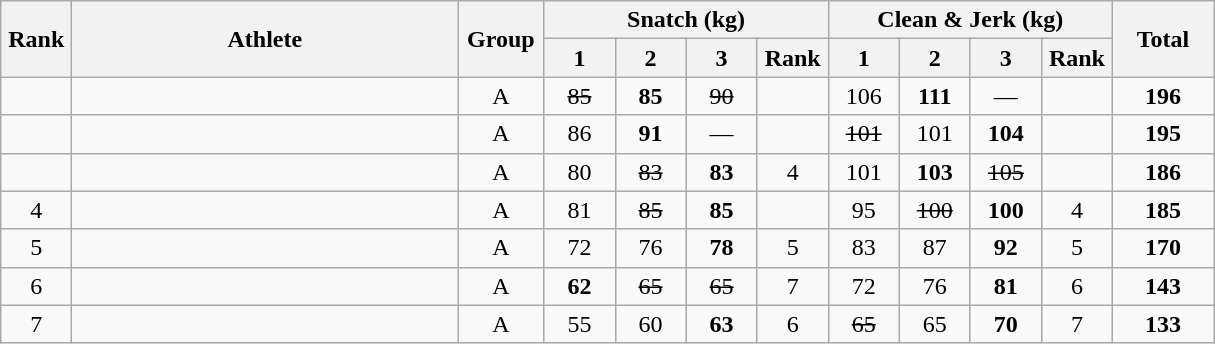<table class = "wikitable" style="text-align:center;">
<tr>
<th rowspan=2 width=40>Rank</th>
<th rowspan=2 width=250>Athlete</th>
<th rowspan=2 width=50>Group</th>
<th colspan=4>Snatch (kg)</th>
<th colspan=4>Clean & Jerk (kg)</th>
<th rowspan=2 width=60>Total</th>
</tr>
<tr>
<th width=40>1</th>
<th width=40>2</th>
<th width=40>3</th>
<th width=40>Rank</th>
<th width=40>1</th>
<th width=40>2</th>
<th width=40>3</th>
<th width=40>Rank</th>
</tr>
<tr>
<td></td>
<td align=left></td>
<td>A</td>
<td><s>85</s></td>
<td><strong>85</strong></td>
<td><s>90</s></td>
<td></td>
<td>106</td>
<td><strong>111</strong></td>
<td>—</td>
<td></td>
<td><strong>196</strong></td>
</tr>
<tr>
<td></td>
<td align=left></td>
<td>A</td>
<td>86</td>
<td><strong>91</strong></td>
<td>—</td>
<td></td>
<td><s>101</s></td>
<td>101</td>
<td><strong>104</strong></td>
<td></td>
<td><strong>195</strong></td>
</tr>
<tr>
<td></td>
<td align=left></td>
<td>A</td>
<td>80</td>
<td><s>83</s></td>
<td><strong>83</strong></td>
<td>4</td>
<td>101</td>
<td><strong>103</strong></td>
<td><s>105</s></td>
<td></td>
<td><strong>186</strong></td>
</tr>
<tr>
<td>4</td>
<td align=left></td>
<td>A</td>
<td>81</td>
<td><s>85</s></td>
<td><strong>85</strong></td>
<td></td>
<td>95</td>
<td><s>100</s></td>
<td><strong>100</strong></td>
<td>4</td>
<td><strong>185</strong></td>
</tr>
<tr>
<td>5</td>
<td align=left></td>
<td>A</td>
<td>72</td>
<td>76</td>
<td><strong>78</strong></td>
<td>5</td>
<td>83</td>
<td>87</td>
<td><strong>92</strong></td>
<td>5</td>
<td><strong>170</strong></td>
</tr>
<tr>
<td>6</td>
<td align=left></td>
<td>A</td>
<td><strong>62</strong></td>
<td><s>65</s></td>
<td><s>65</s></td>
<td>7</td>
<td>72</td>
<td>76</td>
<td><strong>81</strong></td>
<td>6</td>
<td><strong>143</strong></td>
</tr>
<tr>
<td>7</td>
<td align=left></td>
<td>A</td>
<td>55</td>
<td>60</td>
<td><strong>63</strong></td>
<td>6</td>
<td><s>65</s></td>
<td>65</td>
<td><strong>70</strong></td>
<td>7</td>
<td><strong>133</strong></td>
</tr>
</table>
